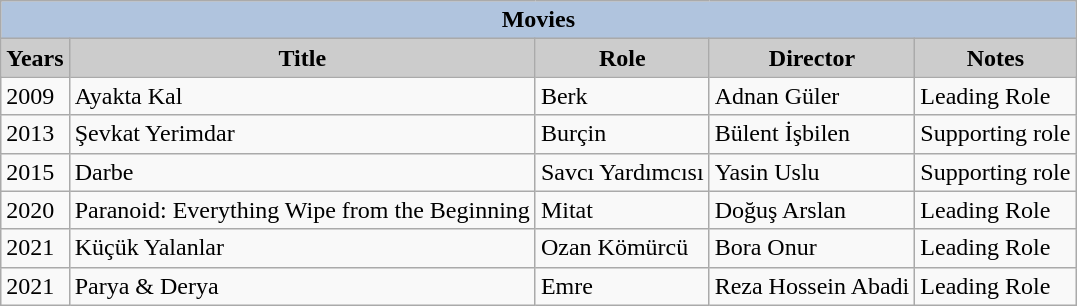<table class="wikitable">
<tr>
<th colspan="5" style="background:#B0C4DE;">Movies</th>
</tr>
<tr>
<th rowspan="1" style="background:#CCCCCC;">Years</th>
<th rowspan="1" style="background:#CCCCCC;">Title</th>
<th rowspan="1" style="background:#CCCCCC;">Role</th>
<th rowspan="1" style="background:#CCCCCC;">Director</th>
<th rowspan="1" style="background:#CCCCCC;">Notes</th>
</tr>
<tr>
<td>2009</td>
<td>Ayakta Kal</td>
<td>Berk</td>
<td>Adnan Güler</td>
<td>Leading Role</td>
</tr>
<tr>
<td>2013</td>
<td>Şevkat Yerimdar</td>
<td>Burçin</td>
<td>Bülent İşbilen</td>
<td>Supporting role</td>
</tr>
<tr>
<td>2015</td>
<td>Darbe</td>
<td>Savcı Yardımcısı</td>
<td>Yasin Uslu</td>
<td>Supporting role</td>
</tr>
<tr>
<td>2020</td>
<td>Paranoid: Everything Wipe from the Beginning</td>
<td>Mitat</td>
<td>Doğuş Arslan</td>
<td>Leading Role</td>
</tr>
<tr>
<td>2021</td>
<td>Küçük Yalanlar</td>
<td>Ozan Kömürcü</td>
<td>Bora Onur</td>
<td>Leading Role</td>
</tr>
<tr>
<td>2021</td>
<td>Parya & Derya</td>
<td>Emre</td>
<td>Reza Hossein Abadi</td>
<td>Leading Role</td>
</tr>
</table>
